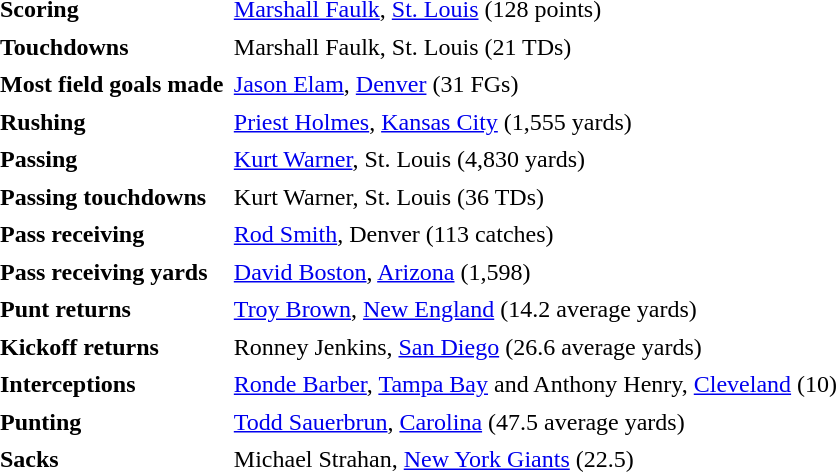<table cellpadding="3" cellspacing="1">
<tr>
<td><strong>Scoring</strong></td>
<td><a href='#'>Marshall Faulk</a>, <a href='#'>St. Louis</a> (128 points)</td>
</tr>
<tr>
<td><strong>Touchdowns</strong></td>
<td>Marshall Faulk, St. Louis (21 TDs)</td>
</tr>
<tr>
<td><strong>Most field goals made</strong></td>
<td><a href='#'>Jason Elam</a>, <a href='#'>Denver</a> (31 FGs)</td>
</tr>
<tr>
<td><strong>Rushing</strong></td>
<td><a href='#'>Priest Holmes</a>, <a href='#'>Kansas City</a> (1,555 yards)</td>
</tr>
<tr>
<td><strong>Passing</strong></td>
<td><a href='#'>Kurt Warner</a>, St. Louis (4,830 yards)</td>
</tr>
<tr>
<td><strong>Passing touchdowns</strong></td>
<td>Kurt Warner, St. Louis (36 TDs)</td>
</tr>
<tr>
<td><strong>Pass receiving</strong></td>
<td><a href='#'>Rod Smith</a>, Denver (113 catches)</td>
</tr>
<tr>
<td><strong>Pass receiving yards</strong></td>
<td><a href='#'>David Boston</a>, <a href='#'>Arizona</a> (1,598)</td>
</tr>
<tr>
<td><strong>Punt returns</strong></td>
<td><a href='#'>Troy Brown</a>, <a href='#'>New England</a> (14.2 average yards)</td>
</tr>
<tr>
<td><strong>Kickoff returns</strong></td>
<td>Ronney Jenkins, <a href='#'>San Diego</a> (26.6 average yards)</td>
</tr>
<tr>
<td><strong>Interceptions</strong></td>
<td><a href='#'>Ronde Barber</a>, <a href='#'>Tampa Bay</a> and Anthony Henry, <a href='#'>Cleveland</a> (10)</td>
</tr>
<tr>
<td><strong>Punting</strong></td>
<td><a href='#'>Todd Sauerbrun</a>, <a href='#'>Carolina</a> (47.5 average yards)</td>
</tr>
<tr>
<td><strong>Sacks</strong></td>
<td>Michael Strahan, <a href='#'>New York Giants</a> (22.5)</td>
</tr>
</table>
